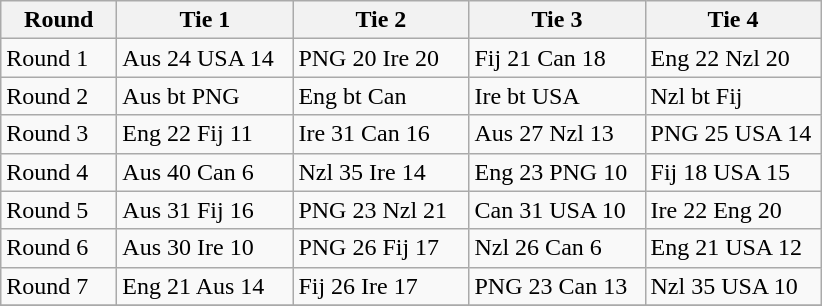<table class="wikitable" style="font-size: 100%">
<tr>
<th width=70>Round</th>
<th width=110>Tie 1</th>
<th width=110>Tie 2</th>
<th width=110>Tie 3</th>
<th width=110>Tie 4</th>
</tr>
<tr>
<td>Round 1</td>
<td>Aus 24 USA 14</td>
<td>PNG 20 Ire 20</td>
<td>Fij 21 Can 18</td>
<td>Eng 22 Nzl 20</td>
</tr>
<tr>
<td>Round 2</td>
<td>Aus bt PNG</td>
<td>Eng bt Can</td>
<td>Ire bt USA</td>
<td>Nzl bt Fij</td>
</tr>
<tr>
<td>Round 3</td>
<td>Eng 22 Fij 11</td>
<td>Ire 31 Can 16</td>
<td>Aus 27 Nzl 13</td>
<td>PNG 25 USA 14</td>
</tr>
<tr>
<td>Round 4</td>
<td>Aus 40 Can 6</td>
<td>Nzl 35 Ire 14</td>
<td>Eng 23 PNG 10</td>
<td>Fij 18 USA 15</td>
</tr>
<tr>
<td>Round 5</td>
<td>Aus 31 Fij 16</td>
<td>PNG 23 Nzl 21</td>
<td>Can 31 USA 10</td>
<td>Ire 22 Eng 20</td>
</tr>
<tr>
<td>Round 6</td>
<td>Aus 30 Ire 10</td>
<td>PNG 26 Fij 17</td>
<td>Nzl 26 Can 6</td>
<td>Eng 21 USA 12</td>
</tr>
<tr>
<td>Round 7</td>
<td>Eng 21 Aus 14</td>
<td>Fij 26 Ire 17</td>
<td>PNG 23 Can 13</td>
<td>Nzl 35 USA 10</td>
</tr>
<tr>
</tr>
</table>
